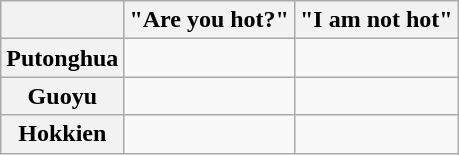<table class="wikitable">
<tr>
<th></th>
<th>"Are you hot?"</th>
<th>"I am not hot"</th>
</tr>
<tr>
<th>Putonghua</th>
<td></td>
<td></td>
</tr>
<tr>
<th>Guoyu</th>
<td></td>
<td></td>
</tr>
<tr>
<th>Hokkien</th>
<td></td>
<td></td>
</tr>
</table>
